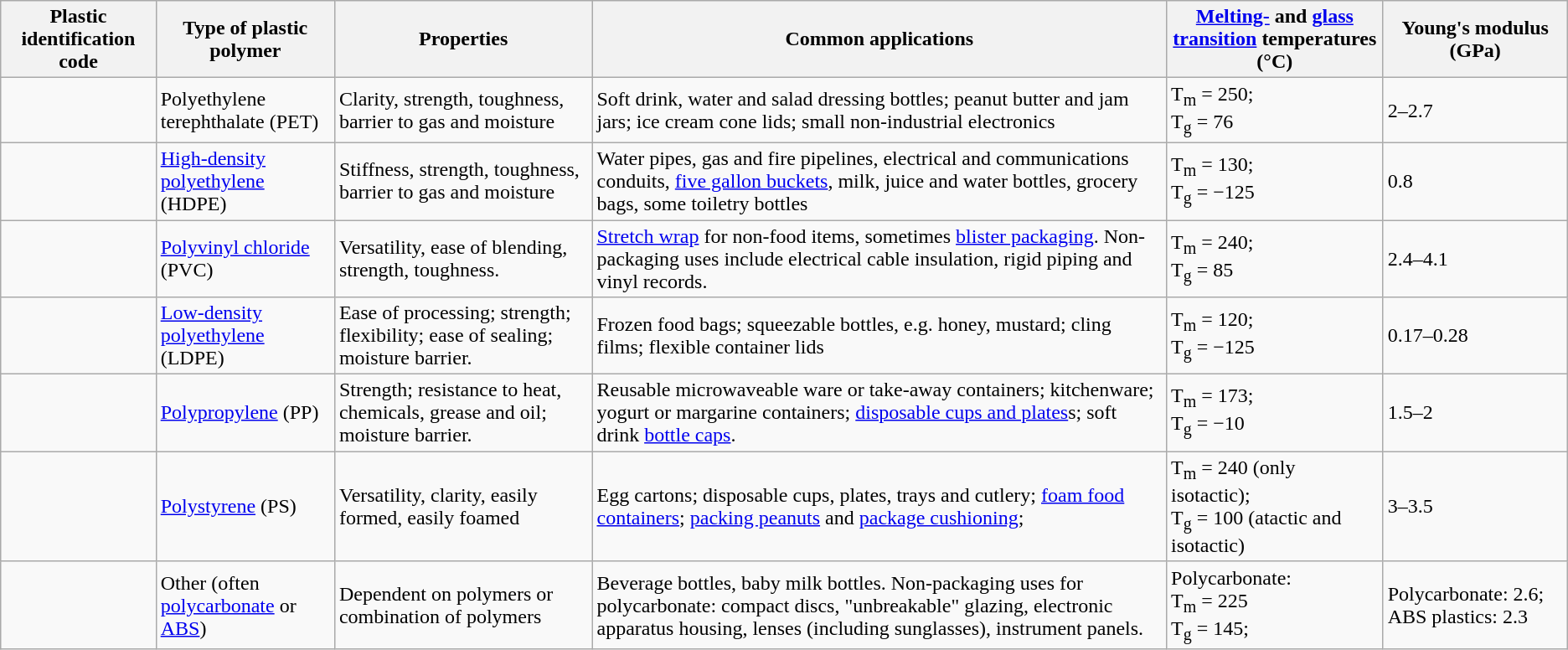<table class="wikitable">
<tr>
<th>Plastic identification code</th>
<th>Type of plastic polymer</th>
<th>Properties</th>
<th>Common applications</th>
<th><a href='#'>Melting-</a> and <a href='#'>glass transition</a> temperatures (°C)</th>
<th>Young's modulus (GPa)</th>
</tr>
<tr>
<td></td>
<td>Polyethylene terephthalate  (PET)</td>
<td>Clarity, strength, toughness, barrier to gas and moisture</td>
<td>Soft drink, water and salad dressing bottles; peanut butter and jam jars; ice cream cone lids; small non-industrial electronics</td>
<td>T<sub>m</sub> = 250; <br>T<sub>g</sub> = 76</td>
<td>2–2.7</td>
</tr>
<tr>
<td></td>
<td><a href='#'>High-density polyethylene</a> (HDPE)</td>
<td>Stiffness, strength, toughness, barrier to gas and moisture</td>
<td>Water pipes, gas and fire pipelines, electrical and communications conduits, <a href='#'>five gallon buckets</a>, milk, juice and water bottles, grocery bags, some toiletry bottles</td>
<td>T<sub>m</sub> = 130; <br>T<sub>g</sub> = −125</td>
<td>0.8</td>
</tr>
<tr>
<td></td>
<td><a href='#'>Polyvinyl chloride</a> (PVC)</td>
<td>Versatility, ease of blending, strength, toughness.</td>
<td><a href='#'>Stretch wrap</a> for non-food items, sometimes <a href='#'>blister packaging</a>. Non-packaging uses include electrical cable insulation, rigid piping and vinyl records.</td>
<td>T<sub>m</sub> = 240; <br>T<sub>g</sub> = 85</td>
<td>2.4–4.1</td>
</tr>
<tr>
<td></td>
<td><a href='#'>Low-density polyethylene</a> (LDPE)</td>
<td>Ease of processing; strength; flexibility; ease of sealing; moisture barrier.</td>
<td>Frozen food bags; squeezable bottles, e.g. honey, mustard; cling films; flexible container lids</td>
<td>T<sub>m</sub> = 120; <br>T<sub>g</sub> = −125</td>
<td>0.17–0.28</td>
</tr>
<tr>
<td></td>
<td><a href='#'>Polypropylene</a> (PP)</td>
<td>Strength; resistance to heat, chemicals, grease and oil; moisture barrier.</td>
<td>Reusable microwaveable ware or take-away containers; kitchenware; yogurt or margarine containers; <a href='#'>disposable cups and plates</a>s; soft drink <a href='#'>bottle caps</a>.</td>
<td>T<sub>m</sub> = 173; <br>T<sub>g</sub> = −10</td>
<td>1.5–2</td>
</tr>
<tr>
<td></td>
<td><a href='#'>Polystyrene</a> (PS)</td>
<td>Versatility, clarity, easily formed, easily foamed</td>
<td>Egg cartons; disposable cups, plates, trays and cutlery; <a href='#'>foam food containers</a>; <a href='#'>packing peanuts</a> and <a href='#'>package cushioning</a>;</td>
<td>T<sub>m</sub> = 240 (only isotactic); <br>T<sub>g</sub> = 100 (atactic and isotactic)</td>
<td>3–3.5</td>
</tr>
<tr>
<td></td>
<td>Other (often <a href='#'>polycarbonate</a> or <a href='#'>ABS</a>)</td>
<td>Dependent on polymers or combination of polymers</td>
<td>Beverage bottles, baby milk bottles. Non-packaging uses for polycarbonate: compact discs, "unbreakable" glazing, electronic apparatus housing, lenses (including sunglasses), instrument panels.</td>
<td>Polycarbonate:<br>T<sub>m</sub> = 225<br>T<sub>g</sub> = 145;</td>
<td>Polycarbonate: 2.6; ABS plastics: 2.3</td>
</tr>
</table>
